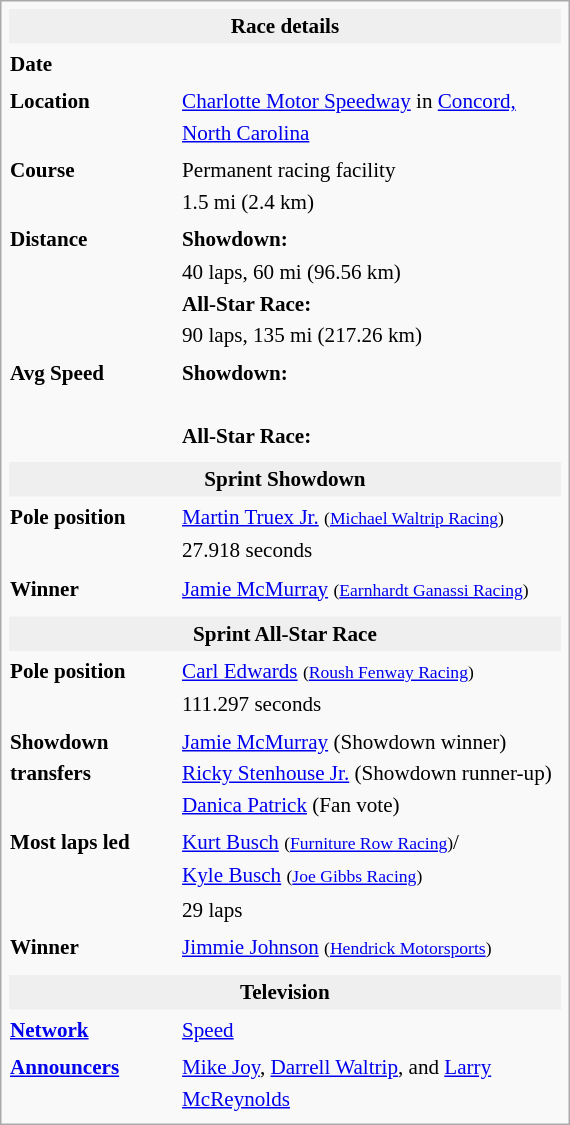<table class="infobox vevent" style="width: 27em; font-size: 88%; line-height: 1.5em">
<tr style="text-align: center; background: #ffffff;">
<td align="center" style="background:#efefef;" colspan=2><strong>Race details</strong></td>
</tr>
<tr style="vertical-align: middle;">
<td><strong>Date</strong></td>
<td></td>
</tr>
<tr style="vertical-align: middle;">
<td><strong>Location</strong></td>
<td><a href='#'>Charlotte Motor Speedway</a> in <a href='#'>Concord, North Carolina</a></td>
</tr>
<tr style="vertical-align: middle;">
<td><strong>Course</strong></td>
<td>Permanent racing facility<br>1.5 mi (2.4 km)</td>
</tr>
<tr style="vertical-align: middle;">
<td><strong>Distance</strong></td>
<td><strong>Showdown:</strong><br>40 laps, 60 mi (96.56 km)<br><strong>All-Star Race:</strong><br>90 laps, 135 mi (217.26 km)</td>
</tr>
<tr style="vertical-align: middle;">
<td><strong>Avg Speed</strong></td>
<td><strong>Showdown:</strong><br><br><strong>All-Star Race:</strong><br></td>
</tr>
<tr style="vertical-align: middle;">
<td></td>
</tr>
<tr>
<td align="center" style="background:#efefef;" colspan=2><strong>Sprint Showdown</strong></td>
</tr>
<tr style="vertical-align: middle;">
<td><strong>Pole position</strong></td>
<td><a href='#'>Martin Truex Jr.</a> <small>(<a href='#'>Michael Waltrip Racing</a>)</small><br>27.918 seconds</td>
</tr>
<tr style="vertical-align: middle;">
<td><strong>Winner</strong></td>
<td><a href='#'>Jamie McMurray</a> <small>(<a href='#'>Earnhardt Ganassi Racing</a>)</small></td>
</tr>
<tr style="vertical-align: middle;">
<td></td>
</tr>
<tr>
<td align="center" style="background:#efefef;" colspan=2><strong>Sprint All-Star Race</strong></td>
</tr>
<tr style="vertical-align: middle;">
<td><strong>Pole position</strong></td>
<td><a href='#'>Carl Edwards</a> <small>(<a href='#'>Roush Fenway Racing</a>)</small><br>111.297 seconds</td>
</tr>
<tr style="vertical-align: middle;">
<td><strong>Showdown transfers</strong></td>
<td><a href='#'>Jamie McMurray</a> (Showdown winner)<br><a href='#'>Ricky Stenhouse Jr.</a> (Showdown runner-up)<br><a href='#'>Danica Patrick</a> (Fan vote)</td>
</tr>
<tr style="vertical-align: middle;">
<td><strong>Most laps led</strong></td>
<td><a href='#'>Kurt Busch</a> <small>(<a href='#'>Furniture Row Racing</a>)</small>/<br><a href='#'>Kyle Busch</a> <small>(<a href='#'>Joe Gibbs Racing</a>)</small><br>29 laps</td>
</tr>
<tr style="vertical-align: middle;">
<td><strong>Winner</strong></td>
<td><a href='#'>Jimmie Johnson</a> <small>(<a href='#'>Hendrick Motorsports</a>)</small></td>
</tr>
<tr style="vertical-align: middle;">
<td></td>
</tr>
<tr>
<td align="center" style="background:#efefef;" colspan=2><strong>Television</strong></td>
</tr>
<tr style="vertical-align: middle;">
<td><strong><a href='#'>Network</a></strong></td>
<td><a href='#'>Speed</a></td>
</tr>
<tr style="vertical-align: middle;">
<td><strong><a href='#'>Announcers</a></strong></td>
<td><a href='#'>Mike Joy</a>, <a href='#'>Darrell Waltrip</a>, and <a href='#'>Larry McReynolds</a></td>
</tr>
</table>
